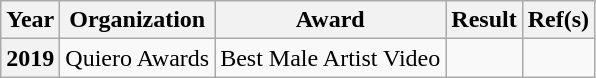<table class="wikitable plainrowheaders">
<tr align=center>
<th scope="col">Year</th>
<th scope="col">Organization</th>
<th scope="col">Award</th>
<th scope="col">Result</th>
<th scope="col">Ref(s)</th>
</tr>
<tr>
<th scope="row">2019</th>
<td>Quiero Awards</td>
<td>Best Male Artist Video</td>
<td></td>
<td></td>
</tr>
</table>
